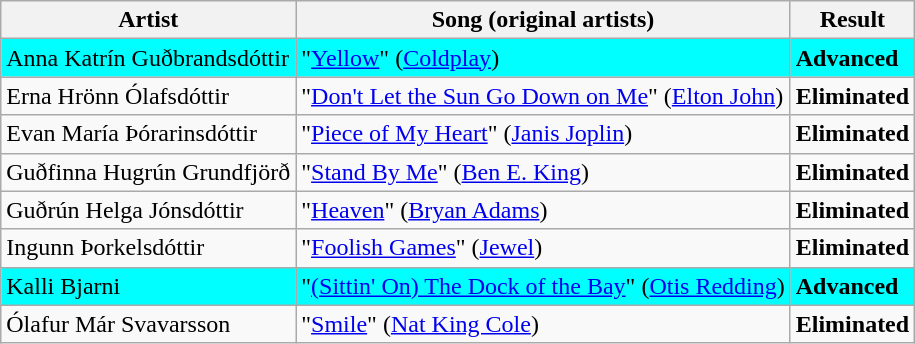<table class=wikitable>
<tr>
<th>Artist</th>
<th>Song (original artists)</th>
<th>Result</th>
</tr>
<tr style="background:cyan;">
<td>Anna Katrín Guðbrandsdóttir</td>
<td>"<a href='#'>Yellow</a>" (<a href='#'>Coldplay</a>)</td>
<td><strong>Advanced</strong></td>
</tr>
<tr>
<td>Erna Hrönn Ólafsdóttir</td>
<td>"<a href='#'>Don't Let the Sun Go Down on Me</a>" (<a href='#'>Elton John</a>)</td>
<td><strong>Eliminated</strong></td>
</tr>
<tr>
<td>Evan María Þórarinsdóttir</td>
<td>"<a href='#'>Piece of My Heart</a>" (<a href='#'>Janis Joplin</a>)</td>
<td><strong>Eliminated</strong></td>
</tr>
<tr>
<td>Guðfinna Hugrún Grundfjörð</td>
<td>"<a href='#'>Stand By Me</a>" (<a href='#'>Ben E. King</a>)</td>
<td><strong>Eliminated</strong></td>
</tr>
<tr>
<td>Guðrún Helga Jónsdóttir</td>
<td>"<a href='#'>Heaven</a>" (<a href='#'>Bryan Adams</a>)</td>
<td><strong>Eliminated</strong></td>
</tr>
<tr>
<td>Ingunn Þorkelsdóttir</td>
<td>"<a href='#'>Foolish Games</a>" (<a href='#'>Jewel</a>)</td>
<td><strong>Eliminated</strong></td>
</tr>
<tr style="background:cyan;">
<td>Kalli Bjarni</td>
<td>"<a href='#'>(Sittin' On) The Dock of the Bay</a>" (<a href='#'>Otis Redding</a>)</td>
<td><strong>Advanced</strong></td>
</tr>
<tr>
<td>Ólafur Már Svavarsson</td>
<td>"<a href='#'>Smile</a>" (<a href='#'>Nat King Cole</a>)</td>
<td><strong>Eliminated</strong></td>
</tr>
</table>
